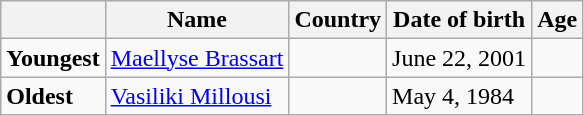<table class="wikitable">
<tr>
<th></th>
<th><strong>Name</strong></th>
<th><strong>Country</strong></th>
<th><strong>Date of birth</strong></th>
<th><strong>Age</strong></th>
</tr>
<tr>
<td><strong>Youngest</strong></td>
<td><a href='#'>Maellyse Brassart</a></td>
<td></td>
<td>June 22, 2001</td>
<td></td>
</tr>
<tr>
<td><strong>Oldest</strong></td>
<td><a href='#'>Vasiliki Millousi</a></td>
<td></td>
<td>May 4, 1984</td>
<td></td>
</tr>
</table>
